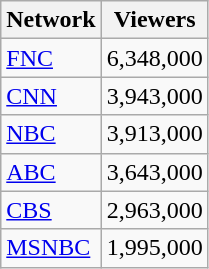<table class="wikitable">
<tr>
<th>Network</th>
<th>Viewers</th>
</tr>
<tr>
<td><a href='#'>FNC</a></td>
<td>6,348,000</td>
</tr>
<tr>
<td><a href='#'>CNN</a></td>
<td>3,943,000</td>
</tr>
<tr>
<td><a href='#'>NBC</a></td>
<td>3,913,000</td>
</tr>
<tr>
<td><a href='#'>ABC</a></td>
<td>3,643,000</td>
</tr>
<tr>
<td><a href='#'>CBS</a></td>
<td>2,963,000</td>
</tr>
<tr>
<td><a href='#'>MSNBC</a></td>
<td>1,995,000</td>
</tr>
</table>
